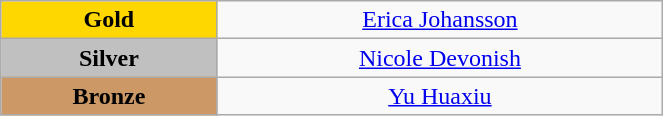<table class="wikitable" style="text-align:center; " width="35%">
<tr>
<td bgcolor="gold"><strong>Gold</strong></td>
<td><a href='#'>Erica Johansson</a><br>  <small><em></em></small></td>
</tr>
<tr>
<td bgcolor="silver"><strong>Silver</strong></td>
<td><a href='#'>Nicole Devonish</a><br>  <small><em></em></small></td>
</tr>
<tr>
<td bgcolor="CC9966"><strong>Bronze</strong></td>
<td><a href='#'>Yu Huaxiu</a><br>  <small><em></em></small></td>
</tr>
</table>
